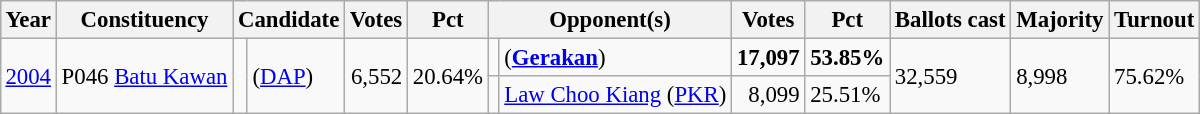<table class="wikitable" style="margin:0.5em ; font-size:95%">
<tr>
<th>Year</th>
<th>Constituency</th>
<th colspan=2>Candidate</th>
<th>Votes</th>
<th>Pct</th>
<th colspan=2>Opponent(s)</th>
<th>Votes</th>
<th>Pct</th>
<th>Ballots cast</th>
<th>Majority</th>
<th>Turnout</th>
</tr>
<tr>
<td rowspan=2><a href='#'>2004</a></td>
<td rowspan=2>P046 <a href='#'>Batu Kawan</a></td>
<td rowspan=2 ></td>
<td rowspan=2> (<a href='#'>DAP</a>)</td>
<td rowspan=2 align="right">6,552</td>
<td rowspan=2>20.64%</td>
<td></td>
<td><strong></strong> (<a href='#'><strong>Gerakan</strong></a>)</td>
<td align="right"><strong>17,097</strong></td>
<td><strong>53.85%</strong></td>
<td rowspan=2>32,559</td>
<td rowspan=2>8,998</td>
<td rowspan=2>75.62%</td>
</tr>
<tr>
<td></td>
<td><a href='#'>Law Choo Kiang</a> (<a href='#'>PKR</a>)</td>
<td align="right">8,099</td>
<td>25.51%</td>
</tr>
</table>
